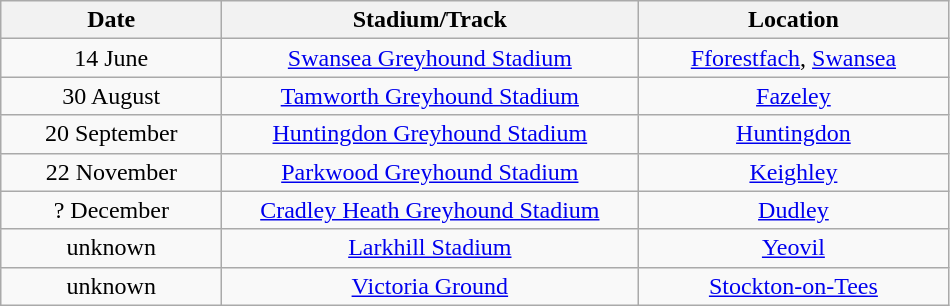<table class="wikitable" style="text-align:center">
<tr>
<th width=140>Date</th>
<th width=270>Stadium/Track</th>
<th width=200>Location</th>
</tr>
<tr>
<td>14 June</td>
<td><a href='#'>Swansea Greyhound Stadium</a></td>
<td><a href='#'>Fforestfach</a>, <a href='#'>Swansea</a></td>
</tr>
<tr>
<td>30 August</td>
<td><a href='#'>Tamworth Greyhound Stadium</a></td>
<td><a href='#'>Fazeley</a></td>
</tr>
<tr>
<td>20 September</td>
<td><a href='#'>Huntingdon Greyhound Stadium</a></td>
<td><a href='#'>Huntingdon</a></td>
</tr>
<tr>
<td>22 November</td>
<td><a href='#'>Parkwood Greyhound Stadium</a></td>
<td><a href='#'>Keighley</a></td>
</tr>
<tr>
<td>? December</td>
<td><a href='#'>Cradley Heath Greyhound Stadium</a></td>
<td><a href='#'>Dudley</a></td>
</tr>
<tr>
<td>unknown</td>
<td><a href='#'>Larkhill Stadium</a></td>
<td><a href='#'>Yeovil</a></td>
</tr>
<tr>
<td>unknown</td>
<td><a href='#'>Victoria Ground</a></td>
<td><a href='#'>Stockton-on-Tees</a></td>
</tr>
</table>
